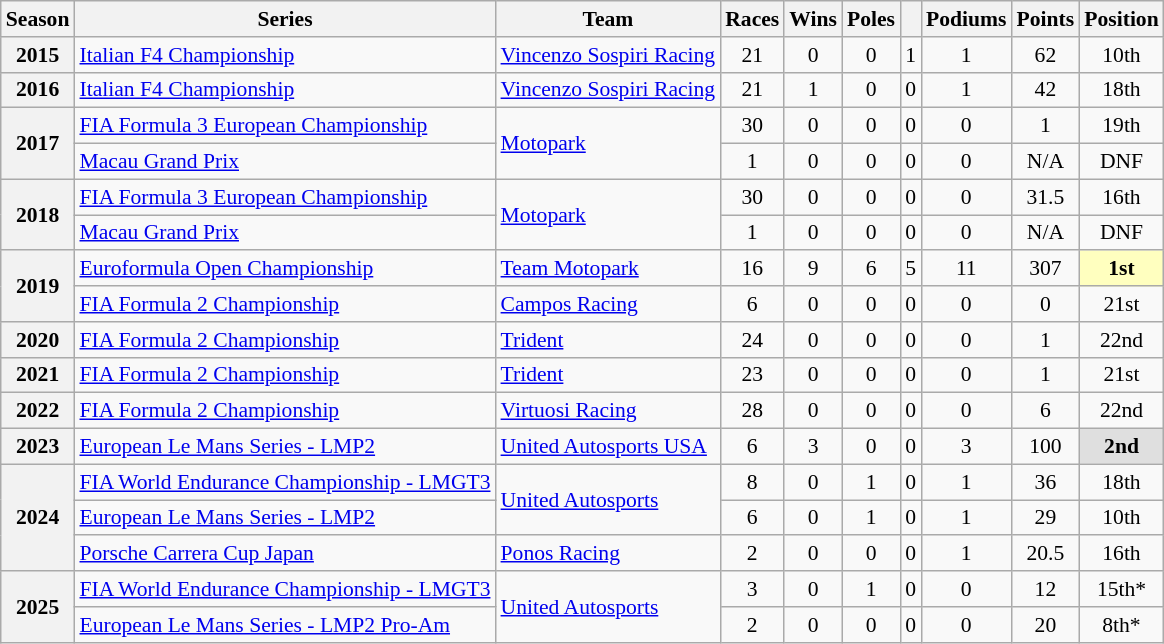<table class="wikitable" style="font-size: 90%; text-align:center">
<tr>
<th>Season</th>
<th>Series</th>
<th>Team</th>
<th>Races</th>
<th>Wins</th>
<th>Poles</th>
<th></th>
<th>Podiums</th>
<th>Points</th>
<th>Position</th>
</tr>
<tr>
<th>2015</th>
<td align=left><a href='#'>Italian F4 Championship</a></td>
<td align=left><a href='#'>Vincenzo Sospiri Racing</a></td>
<td>21</td>
<td>0</td>
<td>0</td>
<td>1</td>
<td>1</td>
<td>62</td>
<td>10th</td>
</tr>
<tr>
<th>2016</th>
<td align=left><a href='#'>Italian F4 Championship</a></td>
<td align=left><a href='#'>Vincenzo Sospiri Racing</a></td>
<td>21</td>
<td>1</td>
<td>0</td>
<td>0</td>
<td>1</td>
<td>42</td>
<td>18th</td>
</tr>
<tr>
<th rowspan=2>2017</th>
<td align=left><a href='#'>FIA Formula 3 European Championship</a></td>
<td align=left rowspan=2><a href='#'>Motopark</a></td>
<td>30</td>
<td>0</td>
<td>0</td>
<td>0</td>
<td>0</td>
<td>1</td>
<td>19th</td>
</tr>
<tr>
<td align=left><a href='#'>Macau Grand Prix</a></td>
<td>1</td>
<td>0</td>
<td>0</td>
<td>0</td>
<td>0</td>
<td>N/A</td>
<td>DNF</td>
</tr>
<tr>
<th rowspan=2>2018</th>
<td align=left><a href='#'>FIA Formula 3 European Championship</a></td>
<td align=left rowspan=2><a href='#'>Motopark</a></td>
<td>30</td>
<td>0</td>
<td>0</td>
<td>0</td>
<td>0</td>
<td>31.5</td>
<td>16th</td>
</tr>
<tr>
<td align=left><a href='#'>Macau Grand Prix</a></td>
<td>1</td>
<td>0</td>
<td>0</td>
<td>0</td>
<td>0</td>
<td>N/A</td>
<td>DNF</td>
</tr>
<tr>
<th rowspan=2>2019</th>
<td align=left><a href='#'>Euroformula Open Championship</a></td>
<td align=left><a href='#'>Team Motopark</a></td>
<td>16</td>
<td>9</td>
<td>6</td>
<td>5</td>
<td>11</td>
<td>307</td>
<td style="background:#FFFFBF;"><strong>1st</strong></td>
</tr>
<tr>
<td align=left><a href='#'>FIA Formula 2 Championship</a></td>
<td align=left><a href='#'>Campos Racing</a></td>
<td>6</td>
<td>0</td>
<td>0</td>
<td>0</td>
<td>0</td>
<td>0</td>
<td>21st</td>
</tr>
<tr>
<th>2020</th>
<td align=left><a href='#'>FIA Formula 2 Championship</a></td>
<td align=left><a href='#'>Trident</a></td>
<td>24</td>
<td>0</td>
<td>0</td>
<td>0</td>
<td>0</td>
<td>1</td>
<td>22nd</td>
</tr>
<tr>
<th>2021</th>
<td align=left><a href='#'>FIA Formula 2 Championship</a></td>
<td align=left><a href='#'>Trident</a></td>
<td>23</td>
<td>0</td>
<td>0</td>
<td>0</td>
<td>0</td>
<td>1</td>
<td>21st</td>
</tr>
<tr>
<th>2022</th>
<td align=left><a href='#'>FIA Formula 2 Championship</a></td>
<td align=left><a href='#'>Virtuosi Racing</a></td>
<td>28</td>
<td>0</td>
<td>0</td>
<td>0</td>
<td>0</td>
<td>6</td>
<td>22nd</td>
</tr>
<tr>
<th>2023</th>
<td align=left><a href='#'>European Le Mans Series - LMP2</a></td>
<td align=left><a href='#'>United Autosports USA</a></td>
<td>6</td>
<td>3</td>
<td>0</td>
<td>0</td>
<td>3</td>
<td>100</td>
<td style="background:#DFDFDF;"><strong>2nd</strong></td>
</tr>
<tr>
<th rowspan="3">2024</th>
<td align=left><a href='#'>FIA World Endurance Championship - LMGT3</a></td>
<td rowspan="2" align="left"><a href='#'>United Autosports</a></td>
<td>8</td>
<td>0</td>
<td>1</td>
<td>0</td>
<td>1</td>
<td>36</td>
<td>18th</td>
</tr>
<tr>
<td align=left><a href='#'>European Le Mans Series - LMP2</a></td>
<td>6</td>
<td>0</td>
<td>1</td>
<td>0</td>
<td>1</td>
<td>29</td>
<td>10th</td>
</tr>
<tr>
<td align=left><a href='#'>Porsche Carrera Cup Japan</a></td>
<td align=left><a href='#'>Ponos Racing</a></td>
<td>2</td>
<td>0</td>
<td>0</td>
<td>0</td>
<td>1</td>
<td>20.5</td>
<td>16th</td>
</tr>
<tr>
<th rowspan=2>2025</th>
<td align=left><a href='#'>FIA World Endurance Championship - LMGT3</a></td>
<td align=left rowspan=2><a href='#'>United Autosports</a></td>
<td>3</td>
<td>0</td>
<td>1</td>
<td>0</td>
<td>0</td>
<td>12</td>
<td>15th*</td>
</tr>
<tr>
<td align=left><a href='#'>European Le Mans Series - LMP2 Pro-Am</a></td>
<td>2</td>
<td>0</td>
<td>0</td>
<td>0</td>
<td>0</td>
<td>20</td>
<td>8th*</td>
</tr>
</table>
